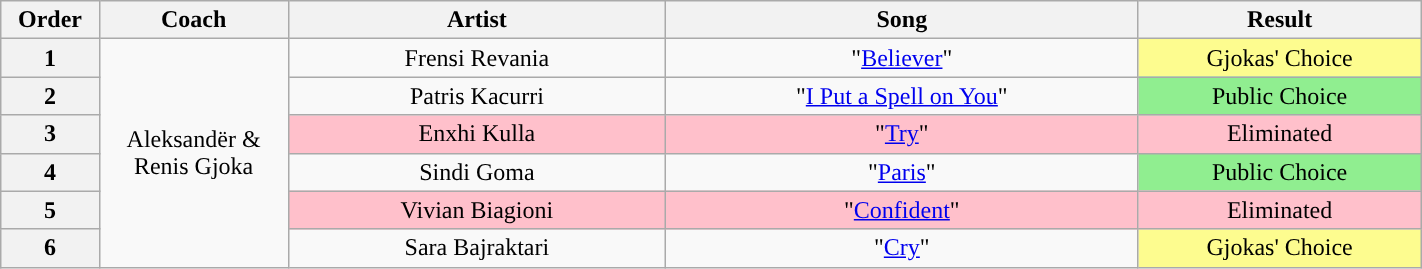<table class="wikitable" style="text-align:center; width:75%;">
<tr>
<th width="05%">Order</th>
<th width="10%">Coach</th>
<th width="20%">Artist</th>
<th width="25%">Song</th>
<th width="15%">Result</th>
</tr>
<tr>
<th>1</th>
<td rowspan="6">Aleksandër & Renis Gjoka</td>
<td>Frensi Revania</td>
<td>"<a href='#'>Believer</a>"</td>
<td style="background-color:#fdfc8f;">Gjokas' Choice</td>
</tr>
<tr>
<th>2</th>
<td>Patris Kacurri</td>
<td>"<a href='#'>I Put a Spell on You</a>"</td>
<td style="background-color:lightgreen;">Public Choice</td>
</tr>
<tr>
<th>3</th>
<td style="background-color:pink;">Enxhi Kulla</td>
<td style="background-color:pink;">"<a href='#'>Try</a>"</td>
<td style="background-color:pink;">Eliminated</td>
</tr>
<tr>
<th>4</th>
<td>Sindi Goma</td>
<td>"<a href='#'>Paris</a>"</td>
<td style="background-color:lightgreen;">Public Choice</td>
</tr>
<tr>
<th>5</th>
<td style="background-color:pink;">Vivian Biagioni</td>
<td style="background-color:pink;">"<a href='#'>Confident</a>"</td>
<td style="background-color:pink;">Eliminated</td>
</tr>
<tr>
<th>6</th>
<td>Sara Bajraktari</td>
<td>"<a href='#'>Cry</a>"</td>
<td style="background-color:#fdfc8f;">Gjokas' Choice</td>
</tr>
</table>
